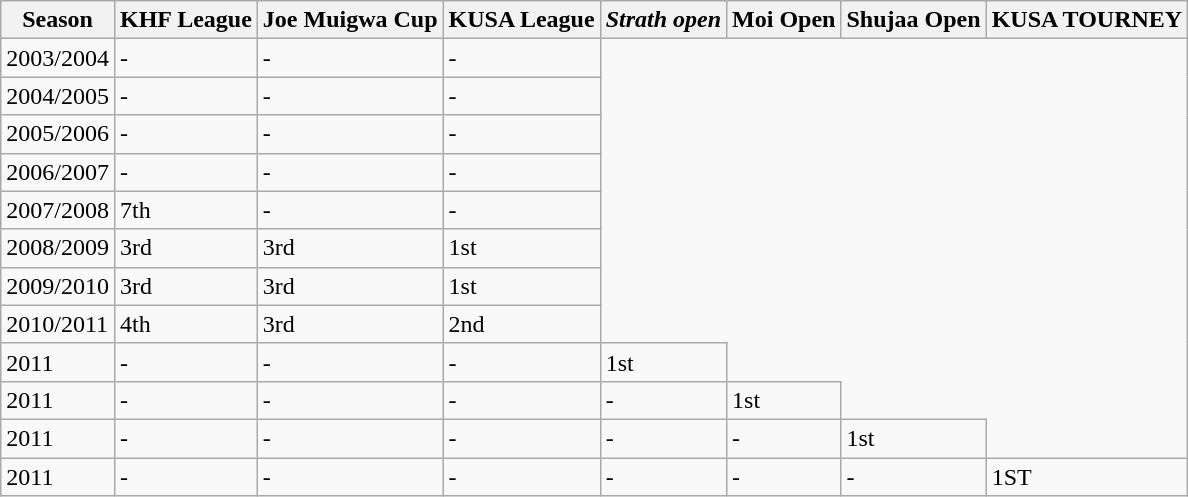<table class="wikitable">
<tr>
<th><strong>Season</strong></th>
<th><strong>KHF League</strong></th>
<th><strong>Joe Muigwa Cup</strong></th>
<th><strong>KUSA League</strong></th>
<th><em>Strath open <strong></th>
<th></em> Moi Open</strong></th>
<th><strong>Shujaa Open</strong></th>
<th><strong>KUSA TOURNEY</strong></th>
</tr>
<tr>
<td>2003/2004</td>
<td>-</td>
<td>-</td>
<td>-</td>
</tr>
<tr>
<td>2004/2005</td>
<td>-</td>
<td>-</td>
<td>-</td>
</tr>
<tr>
<td>2005/2006</td>
<td>-</td>
<td>-</td>
<td>-</td>
</tr>
<tr>
<td>2006/2007</td>
<td>-</td>
<td>-</td>
<td>-</td>
</tr>
<tr>
<td>2007/2008</td>
<td>7th</td>
<td>-</td>
<td>-</td>
</tr>
<tr>
<td>2008/2009</td>
<td>3rd</td>
<td>3rd</td>
<td>1st</td>
</tr>
<tr>
<td>2009/2010</td>
<td>3rd</td>
<td>3rd</td>
<td>1st</td>
</tr>
<tr>
<td>2010/2011</td>
<td>4th</td>
<td>3rd</td>
<td>2nd</td>
</tr>
<tr>
<td>2011</td>
<td>-</td>
<td>-</td>
<td>-</td>
<td>1st</td>
</tr>
<tr>
<td>2011</td>
<td>-</td>
<td>-</td>
<td>-</td>
<td>-</td>
<td>1st</td>
</tr>
<tr>
<td>2011</td>
<td>-</td>
<td>-</td>
<td>-</td>
<td>-</td>
<td>-</td>
<td>1st</td>
</tr>
<tr>
<td>2011</td>
<td>-</td>
<td>-</td>
<td>-</td>
<td>-</td>
<td>-</td>
<td>-</td>
<td>1ST</td>
</tr>
</table>
